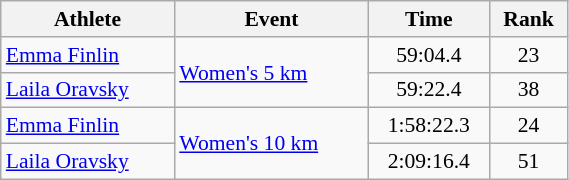<table class="wikitable" style="text-align:center; font-size:90%; width:30%;">
<tr>
<th>Athlete</th>
<th>Event</th>
<th>Time</th>
<th>Rank</th>
</tr>
<tr>
<td align="left"><a href='#'>Emma Finlin</a></td>
<td rowspan="2" align="left"><a href='#'>Women's 5 km</a></td>
<td>59:04.4</td>
<td>23</td>
</tr>
<tr>
<td align="left"><a href='#'>Laila Oravsky</a></td>
<td>59:22.4</td>
<td>38</td>
</tr>
<tr>
<td align="left"><a href='#'>Emma Finlin</a></td>
<td rowspan="2" align="left"><a href='#'>Women's 10 km</a></td>
<td>1:58:22.3</td>
<td>24</td>
</tr>
<tr>
<td align="left"><a href='#'>Laila Oravsky</a></td>
<td>2:09:16.4</td>
<td>51</td>
</tr>
</table>
